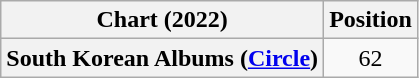<table class="wikitable plainrowheaders" style="text-align:center">
<tr>
<th scope="col">Chart (2022)</th>
<th scope="col">Position</th>
</tr>
<tr>
<th scope="row">South Korean Albums (<a href='#'>Circle</a>)</th>
<td>62</td>
</tr>
</table>
